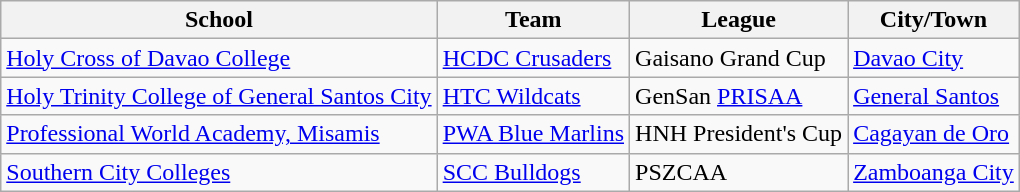<table class="wikitable">
<tr>
<th>School</th>
<th>Team</th>
<th>League</th>
<th>City/Town</th>
</tr>
<tr>
<td><a href='#'>Holy Cross of Davao College</a></td>
<td><a href='#'>HCDC Crusaders</a></td>
<td>Gaisano Grand Cup</td>
<td><a href='#'>Davao City</a></td>
</tr>
<tr>
<td><a href='#'>Holy Trinity College of General Santos City</a></td>
<td><a href='#'>HTC Wildcats</a></td>
<td>GenSan <a href='#'>PRISAA</a></td>
<td><a href='#'>General Santos</a></td>
</tr>
<tr>
<td><a href='#'>Professional World Academy, Misamis</a></td>
<td><a href='#'>PWA Blue Marlins</a></td>
<td>HNH President's Cup</td>
<td><a href='#'>Cagayan de Oro</a></td>
</tr>
<tr>
<td><a href='#'>Southern City Colleges</a></td>
<td><a href='#'>SCC Bulldogs</a></td>
<td>PSZCAA</td>
<td><a href='#'>Zamboanga City</a></td>
</tr>
</table>
